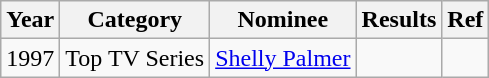<table class="wikitable">
<tr>
<th>Year</th>
<th>Category</th>
<th>Nominee</th>
<th>Results</th>
<th>Ref</th>
</tr>
<tr>
<td>1997</td>
<td>Top TV Series</td>
<td><a href='#'>Shelly Palmer</a></td>
<td></td>
<td></td>
</tr>
</table>
